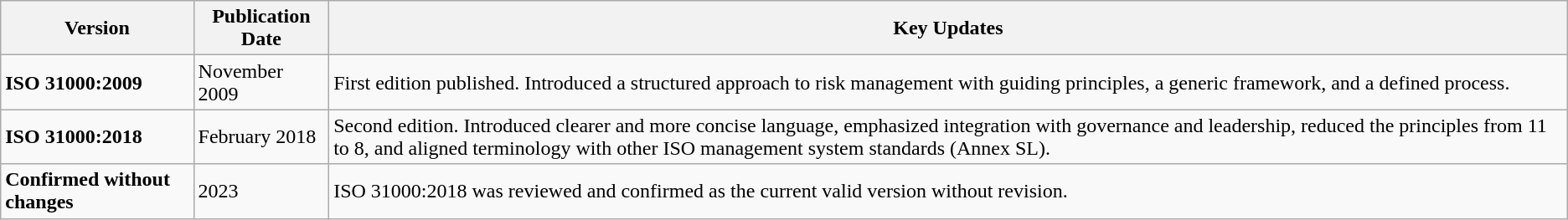<table class="wikitable">
<tr>
<th>Version</th>
<th>Publication Date</th>
<th>Key Updates</th>
</tr>
<tr>
<td><strong>ISO 31000:2009</strong></td>
<td>November 2009</td>
<td>First edition published. Introduced a structured approach to risk management with guiding principles, a generic framework, and a defined process.</td>
</tr>
<tr>
<td><strong>ISO 31000:2018</strong></td>
<td>February 2018</td>
<td>Second edition. Introduced clearer and more concise language, emphasized integration with governance and leadership, reduced the principles from 11 to 8, and aligned terminology with other ISO management system standards (Annex SL).</td>
</tr>
<tr>
<td><strong>Confirmed without changes</strong></td>
<td>2023</td>
<td>ISO 31000:2018 was reviewed and confirmed as the current valid version without revision.</td>
</tr>
</table>
